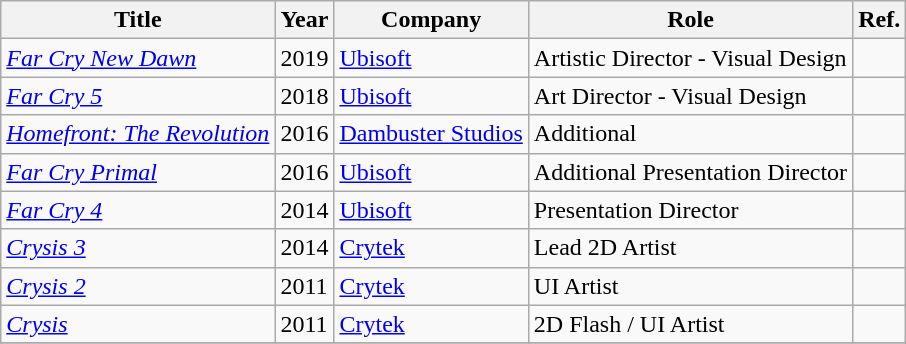<table class="wikitable sortable">
<tr>
<th>Title</th>
<th>Year</th>
<th>Company</th>
<th>Role</th>
<th>Ref.</th>
</tr>
<tr>
<td><em><a href='#'>Far Cry New Dawn</a></em></td>
<td>2019</td>
<td><a href='#'>Ubisoft</a></td>
<td>Artistic Director - Visual Design</td>
<td></td>
</tr>
<tr>
<td><em><a href='#'>Far Cry 5</a></em></td>
<td>2018</td>
<td><a href='#'>Ubisoft</a></td>
<td>Art Director - Visual Design</td>
<td></td>
</tr>
<tr>
<td><em><a href='#'>Homefront: The Revolution</a></em></td>
<td>2016</td>
<td><a href='#'>Dambuster Studios</a></td>
<td>Additional</td>
<td></td>
</tr>
<tr>
<td><em><a href='#'>Far Cry Primal</a></em></td>
<td>2016</td>
<td><a href='#'>Ubisoft</a></td>
<td>Additional Presentation Director</td>
<td></td>
</tr>
<tr>
<td><em><a href='#'>Far Cry 4</a></em></td>
<td>2014</td>
<td><a href='#'>Ubisoft</a></td>
<td>Presentation Director</td>
<td></td>
</tr>
<tr>
<td><em><a href='#'>Crysis 3</a></em></td>
<td>2014</td>
<td><a href='#'>Crytek</a></td>
<td>Lead 2D Artist</td>
<td></td>
</tr>
<tr>
<td><em><a href='#'>Crysis 2</a></em></td>
<td>2011</td>
<td><a href='#'>Crytek</a></td>
<td>UI Artist</td>
<td></td>
</tr>
<tr>
<td><em><a href='#'>Crysis</a></em></td>
<td>2011</td>
<td><a href='#'>Crytek</a></td>
<td>2D Flash / UI Artist</td>
<td></td>
</tr>
<tr>
</tr>
</table>
